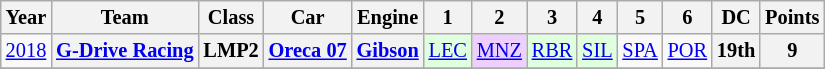<table class="wikitable" style="text-align:center; font-size:85%">
<tr>
<th>Year</th>
<th>Team</th>
<th>Class</th>
<th>Car</th>
<th>Engine</th>
<th>1</th>
<th>2</th>
<th>3</th>
<th>4</th>
<th>5</th>
<th>6</th>
<th>DC</th>
<th>Points</th>
</tr>
<tr>
<td><a href='#'>2018</a></td>
<th nowrap><a href='#'>G-Drive Racing</a></th>
<th>LMP2</th>
<th nowrap><a href='#'>Oreca 07</a></th>
<th><a href='#'>Gibson</a></th>
<td style="background:#DFFFDF;"><a href='#'>LEC</a><br></td>
<td style="background:#efcfff;"><a href='#'>MNZ</a><br></td>
<td style="background:#DFFFDF;"><a href='#'>RBR</a><br></td>
<td style="background:#DFFFDF;"><a href='#'>SIL</a><br></td>
<td><a href='#'>SPA</a></td>
<td><a href='#'>POR</a></td>
<th>19th</th>
<th>9</th>
</tr>
<tr>
</tr>
</table>
